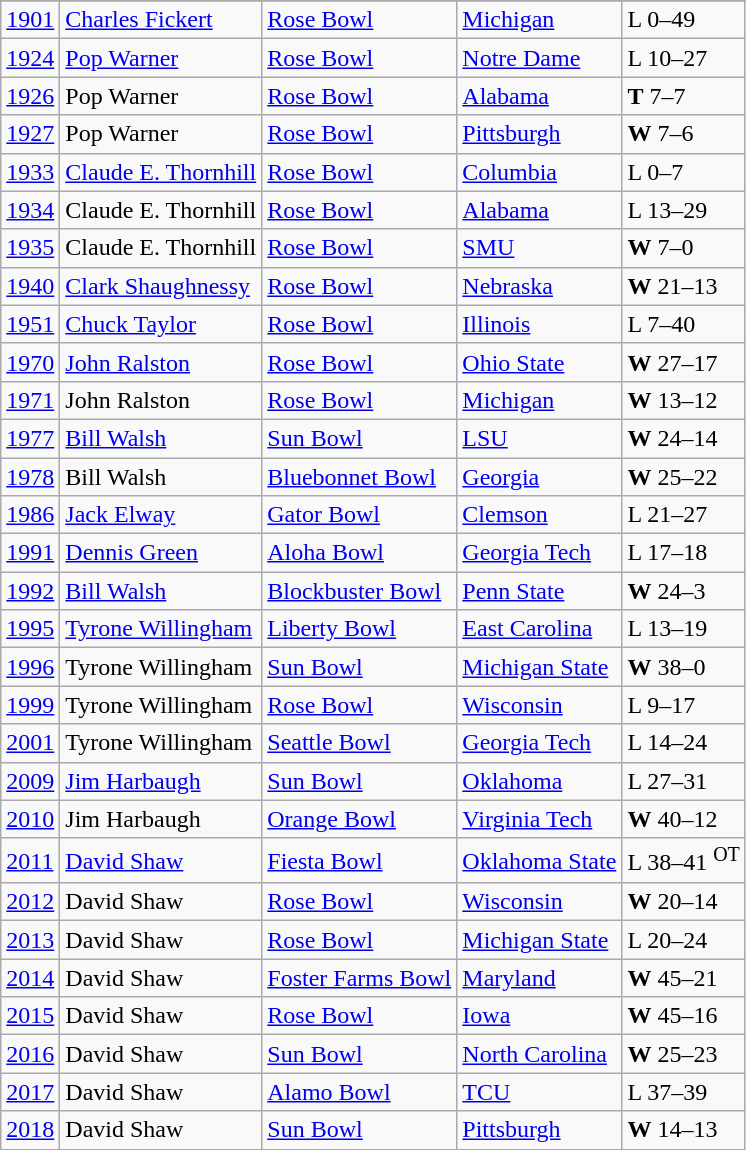<table class="wikitable">
<tr>
</tr>
<tr>
<td><a href='#'>1901</a></td>
<td><a href='#'>Charles Fickert</a></td>
<td><a href='#'>Rose Bowl</a></td>
<td><a href='#'>Michigan</a></td>
<td>L 0–49</td>
</tr>
<tr>
<td><a href='#'>1924</a></td>
<td><a href='#'>Pop Warner</a></td>
<td><a href='#'>Rose Bowl</a></td>
<td><a href='#'>Notre Dame</a></td>
<td>L 10–27</td>
</tr>
<tr>
<td><a href='#'>1926</a></td>
<td>Pop Warner</td>
<td><a href='#'>Rose Bowl</a></td>
<td><a href='#'>Alabama</a></td>
<td><strong>T</strong> 7–7</td>
</tr>
<tr>
<td><a href='#'>1927</a></td>
<td>Pop Warner</td>
<td><a href='#'>Rose Bowl</a></td>
<td><a href='#'>Pittsburgh</a></td>
<td><strong>W</strong> 7–6</td>
</tr>
<tr>
<td><a href='#'>1933</a></td>
<td><a href='#'>Claude E. Thornhill</a></td>
<td><a href='#'>Rose Bowl</a></td>
<td><a href='#'>Columbia</a></td>
<td>L 0–7</td>
</tr>
<tr>
<td><a href='#'>1934</a></td>
<td>Claude E. Thornhill</td>
<td><a href='#'>Rose Bowl</a></td>
<td><a href='#'>Alabama</a></td>
<td>L 13–29</td>
</tr>
<tr>
<td><a href='#'>1935</a></td>
<td>Claude E. Thornhill</td>
<td><a href='#'>Rose Bowl</a></td>
<td><a href='#'>SMU</a></td>
<td><strong>W</strong> 7–0</td>
</tr>
<tr>
<td><a href='#'>1940</a></td>
<td><a href='#'>Clark Shaughnessy</a></td>
<td><a href='#'>Rose Bowl</a></td>
<td><a href='#'>Nebraska</a></td>
<td><strong>W</strong> 21–13</td>
</tr>
<tr>
<td><a href='#'>1951</a></td>
<td><a href='#'>Chuck Taylor</a></td>
<td><a href='#'>Rose Bowl</a></td>
<td><a href='#'>Illinois</a></td>
<td>L 7–40</td>
</tr>
<tr>
<td><a href='#'>1970</a></td>
<td><a href='#'>John Ralston</a></td>
<td><a href='#'>Rose Bowl</a></td>
<td><a href='#'>Ohio State</a></td>
<td><strong>W</strong> 27–17</td>
</tr>
<tr>
<td><a href='#'>1971</a></td>
<td>John Ralston</td>
<td><a href='#'>Rose Bowl</a></td>
<td><a href='#'>Michigan</a></td>
<td><strong>W</strong> 13–12</td>
</tr>
<tr>
<td><a href='#'>1977</a></td>
<td><a href='#'>Bill Walsh</a></td>
<td><a href='#'>Sun Bowl</a></td>
<td><a href='#'>LSU</a></td>
<td><strong>W</strong> 24–14</td>
</tr>
<tr>
<td><a href='#'>1978</a></td>
<td>Bill Walsh</td>
<td><a href='#'>Bluebonnet Bowl</a></td>
<td><a href='#'>Georgia</a></td>
<td><strong>W</strong> 25–22</td>
</tr>
<tr>
<td><a href='#'>1986</a></td>
<td><a href='#'>Jack Elway</a></td>
<td><a href='#'>Gator Bowl</a></td>
<td><a href='#'>Clemson</a></td>
<td>L 21–27</td>
</tr>
<tr>
<td><a href='#'>1991</a></td>
<td><a href='#'>Dennis Green</a></td>
<td><a href='#'>Aloha Bowl</a></td>
<td><a href='#'>Georgia Tech</a></td>
<td>L 17–18</td>
</tr>
<tr>
<td><a href='#'>1992</a></td>
<td><a href='#'>Bill Walsh</a></td>
<td><a href='#'>Blockbuster Bowl</a></td>
<td><a href='#'>Penn State</a></td>
<td><strong>W</strong> 24–3</td>
</tr>
<tr>
<td><a href='#'>1995</a></td>
<td><a href='#'>Tyrone Willingham</a></td>
<td><a href='#'>Liberty Bowl</a></td>
<td><a href='#'>East Carolina</a></td>
<td>L 13–19</td>
</tr>
<tr>
<td><a href='#'>1996</a></td>
<td>Tyrone Willingham</td>
<td><a href='#'>Sun Bowl</a></td>
<td><a href='#'>Michigan State</a></td>
<td><strong>W</strong> 38–0</td>
</tr>
<tr>
<td><a href='#'>1999</a></td>
<td>Tyrone Willingham</td>
<td><a href='#'>Rose Bowl</a></td>
<td><a href='#'>Wisconsin</a></td>
<td>L 9–17</td>
</tr>
<tr>
<td><a href='#'>2001</a></td>
<td>Tyrone Willingham</td>
<td><a href='#'>Seattle Bowl</a></td>
<td><a href='#'>Georgia Tech</a></td>
<td>L 14–24</td>
</tr>
<tr>
<td><a href='#'>2009</a></td>
<td><a href='#'>Jim Harbaugh</a></td>
<td><a href='#'>Sun Bowl</a></td>
<td><a href='#'>Oklahoma</a></td>
<td>L 27–31</td>
</tr>
<tr>
<td><a href='#'>2010</a></td>
<td>Jim Harbaugh</td>
<td><a href='#'>Orange Bowl</a></td>
<td><a href='#'>Virginia Tech</a></td>
<td><strong>W</strong> 40–12</td>
</tr>
<tr>
<td><a href='#'>2011</a></td>
<td><a href='#'>David Shaw</a></td>
<td><a href='#'>Fiesta Bowl</a></td>
<td><a href='#'>Oklahoma State</a></td>
<td>L 38–41 <sup>OT</sup></td>
</tr>
<tr>
<td><a href='#'>2012</a></td>
<td>David Shaw</td>
<td><a href='#'>Rose Bowl</a></td>
<td><a href='#'>Wisconsin</a></td>
<td><strong>W</strong> 20–14</td>
</tr>
<tr>
<td><a href='#'>2013</a></td>
<td>David Shaw</td>
<td><a href='#'>Rose Bowl</a></td>
<td><a href='#'>Michigan State</a></td>
<td>L 20–24</td>
</tr>
<tr>
<td><a href='#'>2014</a></td>
<td>David Shaw</td>
<td><a href='#'>Foster Farms Bowl</a></td>
<td><a href='#'>Maryland</a></td>
<td><strong>W</strong> 45–21</td>
</tr>
<tr>
<td><a href='#'>2015</a></td>
<td>David Shaw</td>
<td><a href='#'>Rose Bowl</a></td>
<td><a href='#'>Iowa</a></td>
<td><strong>W</strong> 45–16</td>
</tr>
<tr>
<td><a href='#'>2016</a></td>
<td>David Shaw</td>
<td><a href='#'>Sun Bowl</a></td>
<td><a href='#'>North Carolina</a></td>
<td><strong>W</strong> 25–23</td>
</tr>
<tr>
<td><a href='#'>2017</a></td>
<td>David Shaw</td>
<td><a href='#'>Alamo Bowl</a></td>
<td><a href='#'>TCU</a></td>
<td>L 37–39</td>
</tr>
<tr>
<td><a href='#'>2018</a></td>
<td>David Shaw</td>
<td><a href='#'>Sun Bowl</a></td>
<td><a href='#'>Pittsburgh</a></td>
<td><strong>W</strong> 14–13</td>
</tr>
</table>
